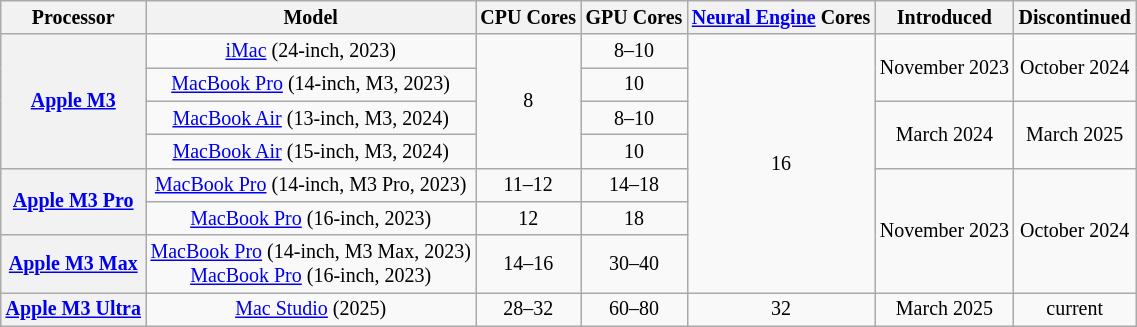<table class="wikitable sortable" style="font-size:smaller; text-align:center">
<tr>
<th>Processor</th>
<th>Model</th>
<th>CPU Cores</th>
<th>GPU Cores</th>
<th><a href='#'>Neural Engine</a> Cores</th>
<th>Introduced</th>
<th>Discontinued</th>
</tr>
<tr>
<th data-sort-value=1 rowspan=4><a href='#'>Apple M3</a></th>
<td><a href='#'>iMac</a> (24-inch, 2023)</td>
<td rowspan=4>8</td>
<td>8–10</td>
<td rowspan=7>16</td>
<td rowspan=2>November 2023</td>
<td rowspan=2>October 2024</td>
</tr>
<tr>
<td><a href='#'>MacBook Pro</a> (14-inch, M3, 2023)</td>
<td>10</td>
</tr>
<tr>
<td><a href='#'>MacBook Air</a> (13-inch, M3, 2024)</td>
<td>8–10</td>
<td rowspan=2>March 2024</td>
<td rowspan=2>March 2025</td>
</tr>
<tr>
<td><a href='#'>MacBook Air</a> (15-inch, M3, 2024)</td>
<td>10</td>
</tr>
<tr>
<th data-sort-value=2 rowspan=2><a href='#'>Apple M3 Pro</a></th>
<td><a href='#'>MacBook Pro</a> (14-inch, M3 Pro, 2023)</td>
<td>11–12</td>
<td>14–18</td>
<td rowspan=3>November 2023</td>
<td rowspan=3>October 2024</td>
</tr>
<tr>
<td><a href='#'>MacBook Pro</a> (16-inch, 2023)</td>
<td>12</td>
<td>18</td>
</tr>
<tr>
<th data-sort-value=3><a href='#'>Apple M3 Max</a></th>
<td><a href='#'>MacBook Pro</a> (14-inch, M3 Max, 2023)<br><a href='#'>MacBook Pro</a> (16-inch, 2023)</td>
<td>14–16</td>
<td>30–40</td>
</tr>
<tr>
<th data-sort-value=4><a href='#'>Apple M3 Ultra</a></th>
<td><a href='#'>Mac Studio</a> (2025)</td>
<td>28–32</td>
<td>60–80</td>
<td>32</td>
<td>March 2025</td>
<td>current</td>
</tr>
</table>
